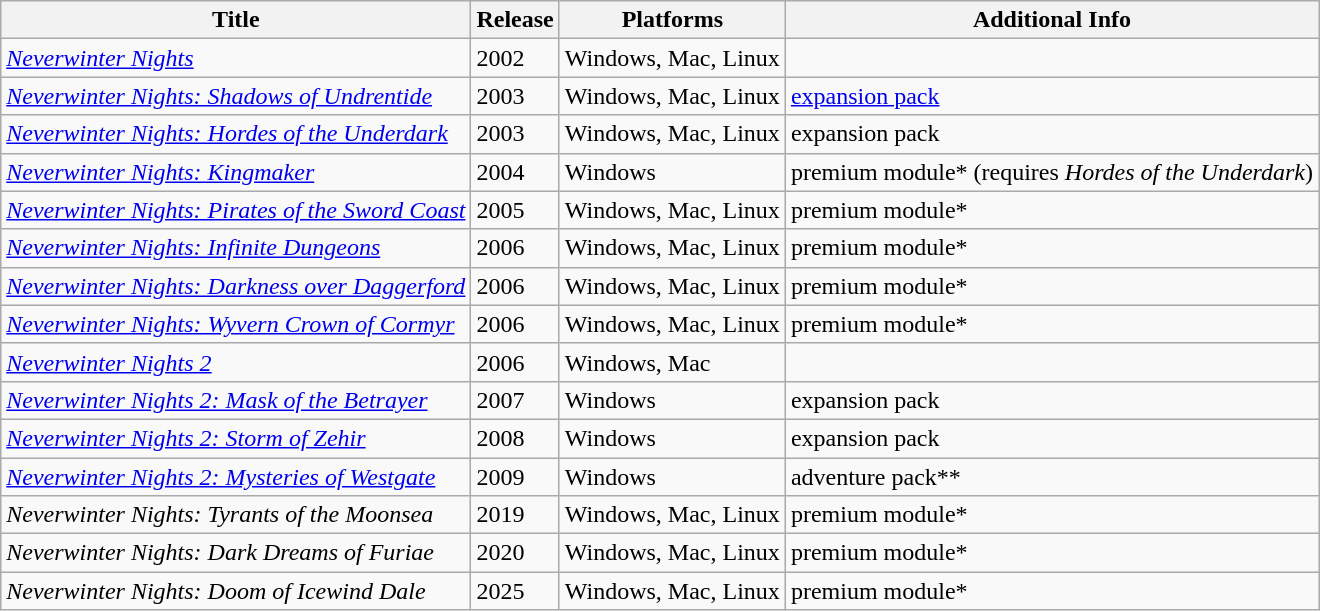<table class="wikitable sortable" border="1">
<tr>
<th scope="col">Title</th>
<th scope="col">Release</th>
<th scope="col">Platforms</th>
<th scope="col" class="unsortable">Additional Info</th>
</tr>
<tr>
<td><em><a href='#'>Neverwinter Nights</a></em></td>
<td data-sort-value="200206">2002</td>
<td>Windows, Mac, Linux</td>
<td></td>
</tr>
<tr>
<td><em><a href='#'>Neverwinter Nights: Shadows of Undrentide</a></em></td>
<td data-sort-value="200306">2003</td>
<td>Windows, Mac, Linux</td>
<td><a href='#'>expansion pack</a></td>
</tr>
<tr>
<td><em><a href='#'>Neverwinter Nights: Hordes of the Underdark</a></em></td>
<td data-sort-value="200312">2003</td>
<td>Windows, Mac, Linux</td>
<td>expansion pack</td>
</tr>
<tr>
<td><em><a href='#'>Neverwinter Nights: Kingmaker</a></em></td>
<td data-sort-value="200411">2004</td>
<td>Windows</td>
<td>premium module* (requires <em>Hordes of the Underdark</em>)</td>
</tr>
<tr>
<td><em><a href='#'>Neverwinter Nights: Pirates of the Sword Coast</a></em></td>
<td data-sort-value="200509">2005</td>
<td>Windows, Mac, Linux</td>
<td>premium module*</td>
</tr>
<tr>
<td><em><a href='#'>Neverwinter Nights: Infinite Dungeons</a></em></td>
<td data-sort-value="200605">2006</td>
<td>Windows, Mac, Linux</td>
<td>premium module*</td>
</tr>
<tr>
<td><em><a href='#'>Neverwinter Nights: Darkness over Daggerford</a></em></td>
<td data-sort-value="200608">2006</td>
<td>Windows, Mac, Linux</td>
<td>premium module*</td>
</tr>
<tr>
<td><em><a href='#'>Neverwinter Nights: Wyvern Crown of Cormyr</a></em></td>
<td data-sort-value="200609">2006</td>
<td>Windows, Mac, Linux</td>
<td>premium module*</td>
</tr>
<tr>
<td><em><a href='#'>Neverwinter Nights 2</a></em></td>
<td data-sort-value="200610">2006</td>
<td>Windows, Mac</td>
<td></td>
</tr>
<tr>
<td><em><a href='#'>Neverwinter Nights 2: Mask of the Betrayer</a></em></td>
<td data-sort-value="200709">2007</td>
<td>Windows</td>
<td>expansion pack</td>
</tr>
<tr>
<td><em><a href='#'>Neverwinter Nights 2: Storm of Zehir</a></em></td>
<td data-sort-value="200811">2008</td>
<td>Windows</td>
<td>expansion pack</td>
</tr>
<tr>
<td><em><a href='#'>Neverwinter Nights 2: Mysteries of Westgate</a></em></td>
<td data-sort-value="200904">2009</td>
<td>Windows</td>
<td>adventure pack**</td>
</tr>
<tr>
<td><em>Neverwinter Nights: Tyrants of the Moonsea</em></td>
<td data-sort-value="201912">2019</td>
<td>Windows, Mac, Linux</td>
<td>premium module*</td>
</tr>
<tr>
<td><em>Neverwinter Nights: Dark Dreams of Furiae</em></td>
<td>2020</td>
<td>Windows, Mac, Linux</td>
<td>premium module*</td>
</tr>
<tr>
<td><em>Neverwinter Nights: Doom of Icewind Dale</em></td>
<td>2025</td>
<td>Windows, Mac, Linux</td>
<td>premium module*</td>
</tr>
</table>
